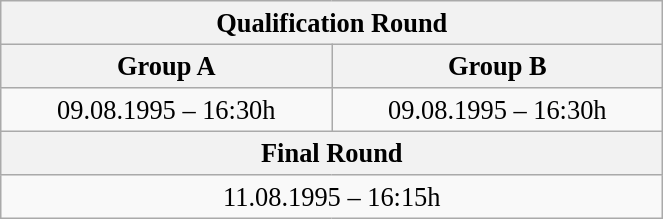<table class="wikitable" style=" text-align:center; font-size:110%;" width="35%">
<tr>
<th colspan="2">Qualification Round</th>
</tr>
<tr>
<th>Group A</th>
<th>Group B</th>
</tr>
<tr>
<td>09.08.1995 – 16:30h</td>
<td>09.08.1995 – 16:30h</td>
</tr>
<tr>
<th colspan="2">Final Round</th>
</tr>
<tr>
<td colspan="2">11.08.1995 – 16:15h</td>
</tr>
</table>
